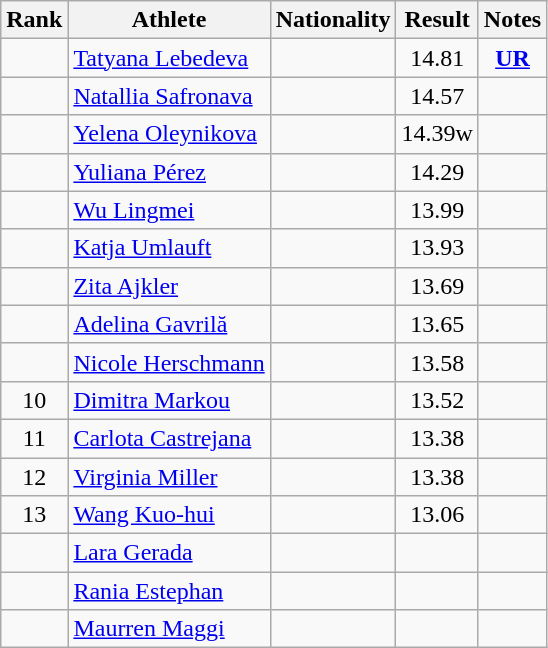<table class="wikitable sortable" style="text-align:center">
<tr>
<th>Rank</th>
<th>Athlete</th>
<th>Nationality</th>
<th>Result</th>
<th>Notes</th>
</tr>
<tr>
<td></td>
<td align=left><a href='#'>Tatyana Lebedeva</a></td>
<td align=left></td>
<td>14.81</td>
<td><strong><a href='#'>UR</a></strong></td>
</tr>
<tr>
<td></td>
<td align=left><a href='#'>Natallia Safronava</a></td>
<td align=left></td>
<td>14.57</td>
<td></td>
</tr>
<tr>
<td></td>
<td align=left><a href='#'>Yelena Oleynikova</a></td>
<td align=left></td>
<td>14.39w</td>
<td></td>
</tr>
<tr>
<td></td>
<td align=left><a href='#'>Yuliana Pérez</a></td>
<td align=left></td>
<td>14.29</td>
<td></td>
</tr>
<tr>
<td></td>
<td align=left><a href='#'>Wu Lingmei</a></td>
<td align=left></td>
<td>13.99</td>
<td></td>
</tr>
<tr>
<td></td>
<td align=left><a href='#'>Katja Umlauft</a></td>
<td align=left></td>
<td>13.93</td>
<td></td>
</tr>
<tr>
<td></td>
<td align=left><a href='#'>Zita Ajkler</a></td>
<td align=left></td>
<td>13.69</td>
<td></td>
</tr>
<tr>
<td></td>
<td align=left><a href='#'>Adelina Gavrilă</a></td>
<td align=left></td>
<td>13.65</td>
<td></td>
</tr>
<tr>
<td></td>
<td align=left><a href='#'>Nicole Herschmann</a></td>
<td align=left></td>
<td>13.58</td>
<td></td>
</tr>
<tr>
<td>10</td>
<td align=left><a href='#'>Dimitra Markou</a></td>
<td align=left></td>
<td>13.52</td>
<td></td>
</tr>
<tr>
<td>11</td>
<td align=left><a href='#'>Carlota Castrejana</a></td>
<td align=left></td>
<td>13.38</td>
<td></td>
</tr>
<tr>
<td>12</td>
<td align=left><a href='#'>Virginia Miller</a></td>
<td align=left></td>
<td>13.38</td>
<td></td>
</tr>
<tr>
<td>13</td>
<td align=left><a href='#'>Wang Kuo-hui</a></td>
<td align=left></td>
<td>13.06</td>
<td></td>
</tr>
<tr>
<td></td>
<td align=left><a href='#'>Lara Gerada</a></td>
<td align=left></td>
<td></td>
<td></td>
</tr>
<tr>
<td></td>
<td align=left><a href='#'>Rania Estephan</a></td>
<td align=left></td>
<td></td>
<td></td>
</tr>
<tr>
<td></td>
<td align=left><a href='#'>Maurren Maggi</a></td>
<td align=left></td>
<td></td>
<td></td>
</tr>
</table>
